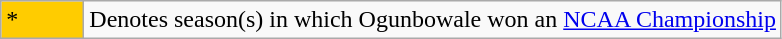<table class="wikitable">
<tr>
<td style="background:#ffcc00; width:3em;">*</td>
<td>Denotes season(s) in which Ogunbowale won an <a href='#'>NCAA Championship</a></td>
</tr>
</table>
